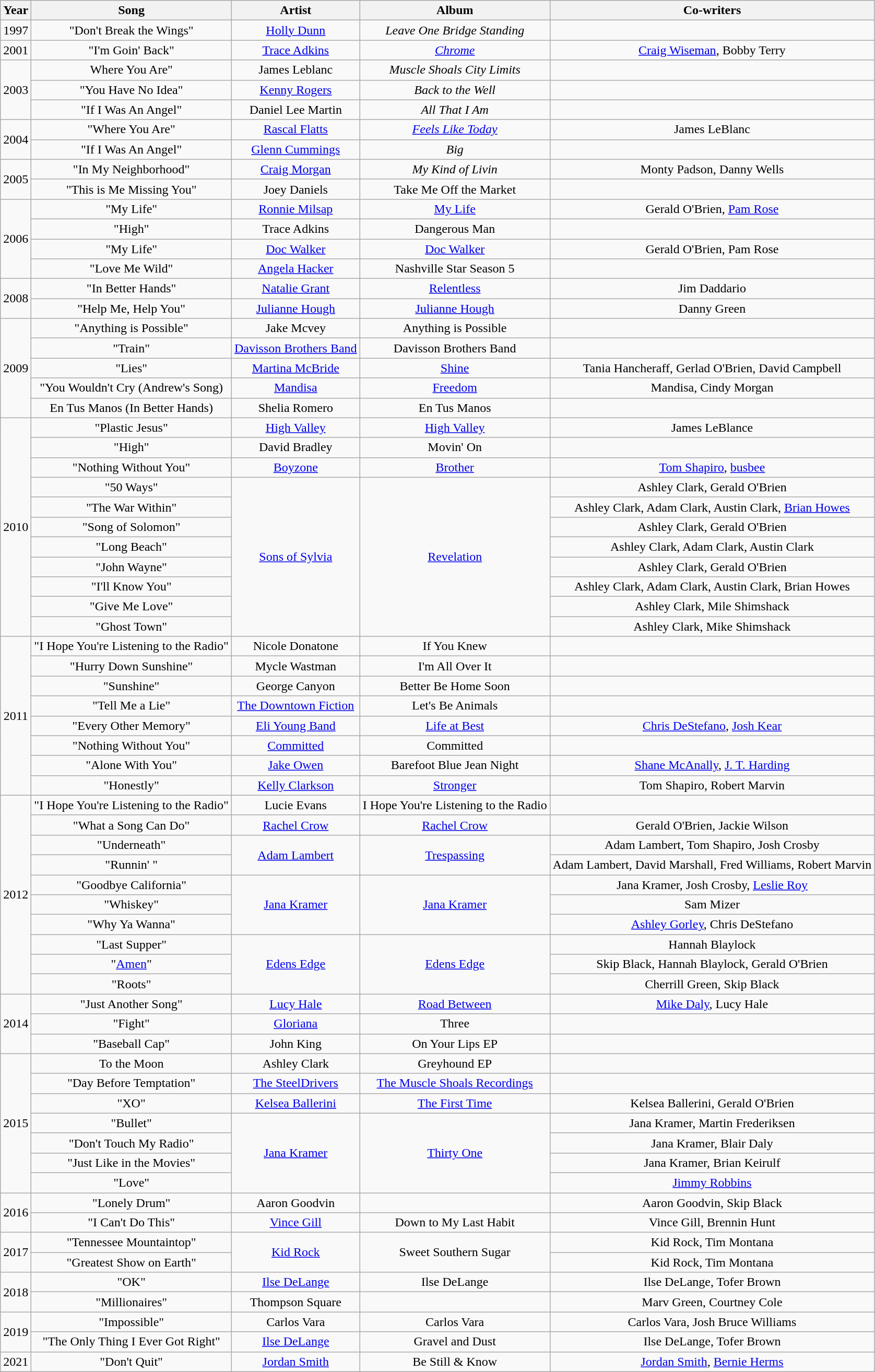<table class="wikitable" style="text-align:center;">
<tr>
<th>Year</th>
<th>Song</th>
<th>Artist</th>
<th>Album</th>
<th>Co-writers</th>
</tr>
<tr>
<td>1997</td>
<td>"Don't Break the Wings"</td>
<td><a href='#'>Holly Dunn</a></td>
<td><em>Leave One Bridge Standing</em></td>
<td></td>
</tr>
<tr>
<td>2001</td>
<td>"I'm Goin' Back"</td>
<td><a href='#'>Trace Adkins</a></td>
<td><em><a href='#'>Chrome</a></em></td>
<td><a href='#'>Craig Wiseman</a>, Bobby Terry</td>
</tr>
<tr>
<td rowspan="3">2003</td>
<td>Where You Are"</td>
<td>James Leblanc</td>
<td><em>Muscle Shoals City Limits</em></td>
<td></td>
</tr>
<tr>
<td>"You Have No Idea"</td>
<td><a href='#'>Kenny Rogers</a></td>
<td><em>Back to the Well</em></td>
<td></td>
</tr>
<tr>
<td>"If I Was An Angel"</td>
<td>Daniel Lee Martin</td>
<td><em>All That I Am</em></td>
<td></td>
</tr>
<tr>
<td rowspan="2">2004</td>
<td>"Where You Are"</td>
<td><a href='#'>Rascal Flatts</a></td>
<td><em><a href='#'>Feels Like Today</a></em></td>
<td>James LeBlanc</td>
</tr>
<tr>
<td>"If I Was An Angel"</td>
<td><a href='#'>Glenn Cummings</a></td>
<td><em>Big</em></td>
<td></td>
</tr>
<tr>
<td rowspan="2">2005</td>
<td>"In My Neighborhood"</td>
<td><a href='#'>Craig Morgan</a></td>
<td><em>My Kind of Livin<strong></td>
<td>Monty Padson, Danny Wells</td>
</tr>
<tr>
<td>"This is Me Missing You"</td>
<td>Joey Daniels</td>
<td></em>Take Me Off the Market<em></td>
<td></td>
</tr>
<tr>
<td rowspan="4">2006</td>
<td>"My Life"</td>
<td><a href='#'>Ronnie Milsap</a></td>
<td></em><a href='#'>My Life</a><em></td>
<td>Gerald O'Brien, <a href='#'>Pam Rose</a></td>
</tr>
<tr>
<td>"High"</td>
<td>Trace Adkins</td>
<td></em>Dangerous Man<em></td>
<td></td>
</tr>
<tr>
<td>"My Life"</td>
<td><a href='#'>Doc Walker</a></td>
<td></em><a href='#'>Doc Walker</a><em></td>
<td>Gerald O'Brien, Pam Rose</td>
</tr>
<tr>
<td>"Love Me Wild"</td>
<td><a href='#'>Angela Hacker</a></td>
<td></em>Nashville Star Season 5<em></td>
<td></td>
</tr>
<tr>
<td rowspan="2">2008</td>
<td>"In Better Hands"</td>
<td><a href='#'>Natalie Grant</a></td>
<td></em><a href='#'>Relentless</a><em></td>
<td>Jim Daddario</td>
</tr>
<tr>
<td>"Help Me, Help You"</td>
<td><a href='#'>Julianne Hough</a></td>
<td></em><a href='#'>Julianne Hough</a><em></td>
<td>Danny Green</td>
</tr>
<tr>
<td rowspan="5">2009</td>
<td>"Anything is Possible"</td>
<td>Jake Mcvey</td>
<td></em>Anything is Possible<em></td>
<td></td>
</tr>
<tr>
<td>"Train"</td>
<td><a href='#'>Davisson Brothers Band</a></td>
<td></em>Davisson Brothers Band<em></td>
<td></td>
</tr>
<tr>
<td>"Lies"</td>
<td><a href='#'>Martina McBride</a></td>
<td></em><a href='#'>Shine</a><em></td>
<td>Tania Hancheraff, Gerlad O'Brien, David Campbell</td>
</tr>
<tr>
<td>"You Wouldn't Cry (Andrew's Song)</td>
<td><a href='#'>Mandisa</a></td>
<td></em><a href='#'>Freedom</a><em></td>
<td>Mandisa, Cindy Morgan</td>
</tr>
<tr>
<td>En Tus Manos (In Better Hands)</td>
<td>Shelia Romero</td>
<td></em>En Tus Manos<em></td>
<td></td>
</tr>
<tr>
<td rowspan="11">2010</td>
<td>"Plastic Jesus"</td>
<td><a href='#'>High Valley</a></td>
<td></em><a href='#'>High Valley</a><em></td>
<td>James LeBlance</td>
</tr>
<tr>
<td>"High"</td>
<td>David Bradley</td>
<td></em>Movin' On<em></td>
<td></td>
</tr>
<tr>
<td>"Nothing Without You"</td>
<td><a href='#'>Boyzone</a></td>
<td></em><a href='#'>Brother</a><em></td>
<td><a href='#'>Tom Shapiro</a>, <a href='#'>busbee</a></td>
</tr>
<tr>
<td>"50 Ways"</td>
<td rowspan="8"><a href='#'>Sons of Sylvia</a></td>
<td rowspan="8"></em><a href='#'>Revelation</a><em></td>
<td>Ashley Clark, Gerald O'Brien</td>
</tr>
<tr>
<td>"The War Within"</td>
<td>Ashley Clark, Adam Clark, Austin Clark, <a href='#'>Brian Howes</a></td>
</tr>
<tr>
<td>"Song of Solomon"</td>
<td>Ashley Clark, Gerald O'Brien</td>
</tr>
<tr>
<td>"Long Beach"</td>
<td>Ashley Clark, Adam Clark, Austin Clark</td>
</tr>
<tr>
<td>"John Wayne"</td>
<td>Ashley Clark, Gerald O'Brien</td>
</tr>
<tr>
<td>"I'll Know You"</td>
<td>Ashley Clark, Adam Clark, Austin Clark, Brian Howes</td>
</tr>
<tr>
<td>"Give Me Love"</td>
<td>Ashley Clark, Mile Shimshack</td>
</tr>
<tr>
<td>"Ghost Town"</td>
<td>Ashley Clark, Mike Shimshack</td>
</tr>
<tr>
<td rowspan="8">2011</td>
<td>"I Hope You're Listening to the Radio"</td>
<td>Nicole Donatone</td>
<td></em>If You Knew<em></td>
<td></td>
</tr>
<tr>
<td>"Hurry Down Sunshine"</td>
<td>Mycle Wastman</td>
<td></em>I'm All Over It<em></td>
<td></td>
</tr>
<tr>
<td>"Sunshine"</td>
<td>George Canyon</td>
<td></em>Better Be Home Soon<em></td>
<td></td>
</tr>
<tr>
<td>"Tell Me a Lie"</td>
<td><a href='#'>The Downtown Fiction</a></td>
<td></em>Let's Be Animals<em></td>
<td></td>
</tr>
<tr>
<td>"Every Other Memory"</td>
<td><a href='#'>Eli Young Band</a></td>
<td></em><a href='#'>Life at Best</a><em></td>
<td><a href='#'>Chris DeStefano</a>, <a href='#'>Josh Kear</a></td>
</tr>
<tr>
<td>"Nothing Without You"</td>
<td><a href='#'>Committed</a></td>
<td></em>Committed<em></td>
<td></td>
</tr>
<tr>
<td>"Alone With You"</td>
<td><a href='#'>Jake Owen</a></td>
<td></em>Barefoot Blue Jean Night<em></td>
<td><a href='#'>Shane McAnally</a>, <a href='#'>J. T. Harding</a></td>
</tr>
<tr>
<td>"Honestly"</td>
<td><a href='#'>Kelly Clarkson</a></td>
<td></em><a href='#'>Stronger</a><em></td>
<td>Tom Shapiro, Robert Marvin</td>
</tr>
<tr>
<td rowspan="10">2012</td>
<td>"I Hope You're Listening to the Radio"</td>
<td>Lucie Evans</td>
<td></em>I Hope You're Listening to the Radio<em></td>
<td></td>
</tr>
<tr>
<td>"What a Song Can Do"</td>
<td><a href='#'>Rachel Crow</a></td>
<td></em><a href='#'>Rachel Crow</a><em></td>
<td>Gerald O'Brien, Jackie Wilson</td>
</tr>
<tr>
<td>"Underneath"</td>
<td rowspan="2"><a href='#'>Adam Lambert</a></td>
<td rowspan="2"></em><a href='#'>Trespassing</a><em></td>
<td>Adam Lambert, Tom Shapiro, Josh Crosby</td>
</tr>
<tr>
<td>"Runnin' "</td>
<td>Adam Lambert, David Marshall, Fred Williams, Robert Marvin</td>
</tr>
<tr>
<td>"Goodbye California"</td>
<td rowspan="3"><a href='#'>Jana Kramer</a></td>
<td rowspan="3"></em><a href='#'>Jana Kramer</a><em></td>
<td>Jana Kramer, Josh Crosby, <a href='#'>Leslie Roy</a></td>
</tr>
<tr>
<td>"Whiskey"</td>
<td>Sam Mizer</td>
</tr>
<tr>
<td>"Why Ya Wanna"</td>
<td><a href='#'>Ashley Gorley</a>, Chris DeStefano</td>
</tr>
<tr>
<td>"Last Supper"</td>
<td rowspan="3"><a href='#'>Edens Edge</a></td>
<td rowspan="3"></em><a href='#'>Edens Edge</a><em></td>
<td>Hannah Blaylock</td>
</tr>
<tr>
<td>"<a href='#'>Amen</a>"</td>
<td>Skip Black, Hannah Blaylock, Gerald O'Brien</td>
</tr>
<tr>
<td>"Roots"</td>
<td>Cherrill Green, Skip Black</td>
</tr>
<tr>
<td rowspan="3">2014</td>
<td>"Just Another Song"</td>
<td><a href='#'>Lucy Hale</a></td>
<td></em><a href='#'>Road Between</a><em></td>
<td><a href='#'>Mike Daly</a>, Lucy Hale</td>
</tr>
<tr>
<td>"Fight"</td>
<td><a href='#'>Gloriana</a></td>
<td></em>Three<em></td>
<td></td>
</tr>
<tr>
<td>"Baseball Cap"</td>
<td>John King</td>
<td></em>On Your Lips EP<em></td>
<td></td>
</tr>
<tr>
<td rowspan="7">2015</td>
<td></em>To the Moon<em></td>
<td>Ashley Clark</td>
<td></em>Greyhound EP<em></td>
<td></td>
</tr>
<tr>
<td>"Day Before Temptation"</td>
<td><a href='#'>The SteelDrivers</a></td>
<td></em><a href='#'>The Muscle Shoals Recordings</a><em></td>
<td></td>
</tr>
<tr>
<td>"XO"</td>
<td><a href='#'>Kelsea Ballerini</a></td>
<td></em><a href='#'>The First Time</a><em></td>
<td>Kelsea Ballerini, Gerald O'Brien</td>
</tr>
<tr>
<td>"Bullet"</td>
<td rowspan="4"><a href='#'>Jana Kramer</a></td>
<td rowspan="4"></em><a href='#'>Thirty One</a><em></td>
<td>Jana Kramer, Martin Frederiksen</td>
</tr>
<tr>
<td>"Don't Touch My Radio"</td>
<td>Jana Kramer, Blair Daly</td>
</tr>
<tr>
<td>"Just Like in the Movies"</td>
<td>Jana Kramer, Brian Keirulf</td>
</tr>
<tr>
<td>"Love"</td>
<td><a href='#'>Jimmy Robbins</a></td>
</tr>
<tr>
<td rowspan="2">2016</td>
<td>"Lonely Drum"</td>
<td>Aaron Goodvin</td>
<td></td>
<td>Aaron Goodvin, Skip Black</td>
</tr>
<tr>
<td>"I Can't Do This"</td>
<td><a href='#'>Vince Gill</a></td>
<td></em>Down to My Last Habit<em></td>
<td>Vince Gill, Brennin Hunt</td>
</tr>
<tr>
<td rowspan="2">2017</td>
<td>"Tennessee Mountaintop"</td>
<td rowspan="2"><a href='#'>Kid Rock</a></td>
<td rowspan="2"></em>Sweet Southern Sugar<em></td>
<td>Kid Rock, Tim Montana</td>
</tr>
<tr>
<td>"Greatest Show on Earth"</td>
<td>Kid Rock, Tim Montana</td>
</tr>
<tr>
<td rowspan="2">2018</td>
<td>"OK"</td>
<td><a href='#'>Ilse DeLange</a></td>
<td></em>Ilse DeLange<em></td>
<td>Ilse DeLange, Tofer Brown</td>
</tr>
<tr>
<td>"Millionaires"</td>
<td>Thompson Square</td>
<td></td>
<td>Marv Green, Courtney Cole</td>
</tr>
<tr>
<td rowspan="2">2019</td>
<td>"Impossible"</td>
<td>Carlos Vara</td>
<td></em>Carlos Vara<em></td>
<td>Carlos Vara, Josh Bruce Williams</td>
</tr>
<tr>
<td>"The Only Thing I Ever Got Right"</td>
<td><a href='#'>Ilse DeLange</a></td>
<td></em>Gravel and Dust<em></td>
<td>Ilse DeLange, Tofer Brown</td>
</tr>
<tr>
<td>2021</td>
<td>"Don't Quit"</td>
<td><a href='#'>Jordan Smith</a></td>
<td></em>Be Still & Know<em></td>
<td><a href='#'>Jordan Smith</a>, <a href='#'>Bernie Herms</a></td>
</tr>
</table>
